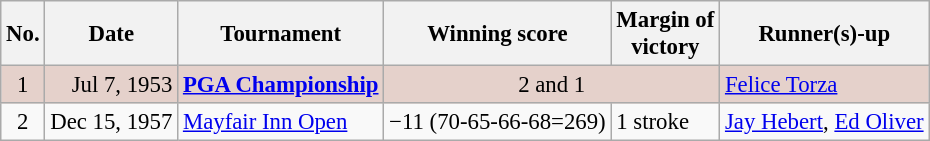<table class="wikitable" style="font-size:95%;">
<tr>
<th>No.</th>
<th>Date</th>
<th>Tournament</th>
<th>Winning score</th>
<th>Margin of<br>victory</th>
<th>Runner(s)-up</th>
</tr>
<tr style="background:#e5d1cb;">
<td align=center>1</td>
<td align=right>Jul 7, 1953</td>
<td><strong><a href='#'>PGA Championship</a></strong></td>
<td align=center colspan=2>2 and 1</td>
<td> <a href='#'>Felice Torza</a></td>
</tr>
<tr>
<td align=center>2</td>
<td align=right>Dec 15, 1957</td>
<td><a href='#'>Mayfair Inn Open</a></td>
<td>−11 (70-65-66-68=269)</td>
<td>1 stroke</td>
<td> <a href='#'>Jay Hebert</a>,  <a href='#'>Ed Oliver</a></td>
</tr>
</table>
